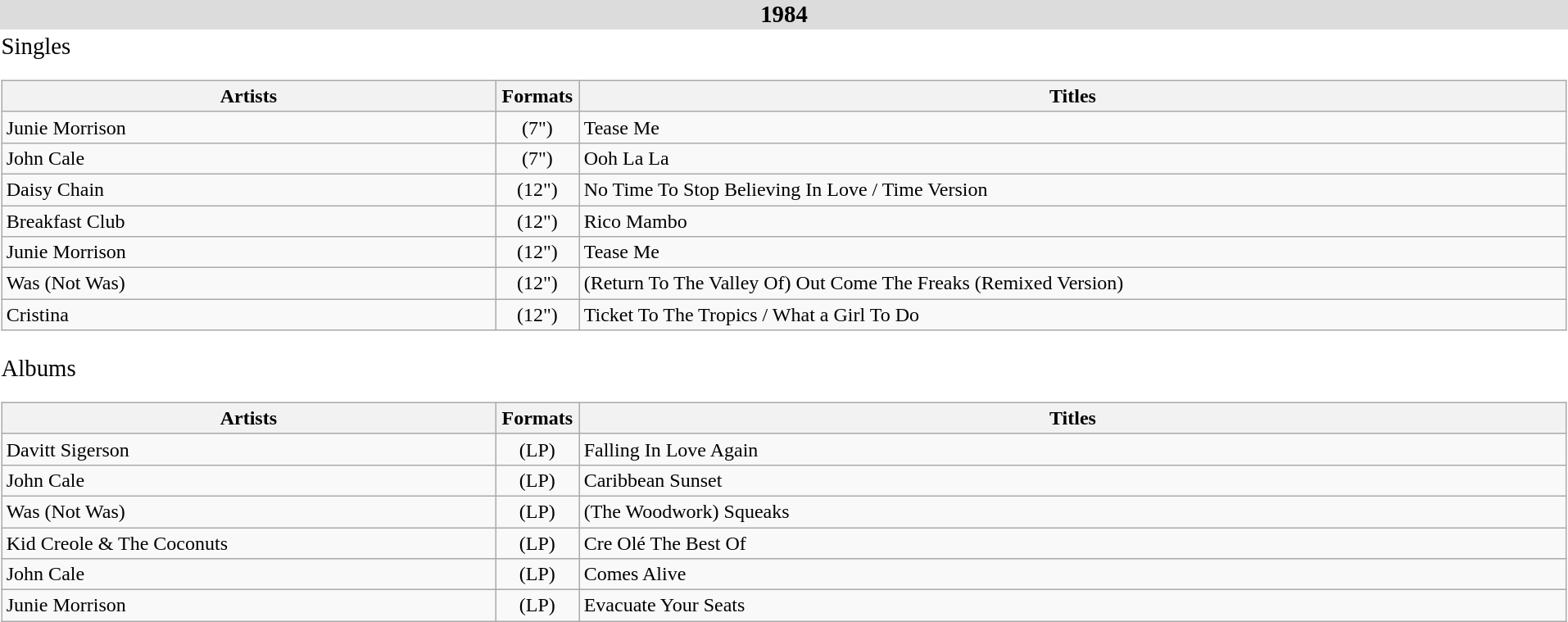<table class="collapsible collapsed" style="width:80em;">
<tr>
<th style = background:#DCDCDC><big>1984</big></th>
</tr>
<tr>
<td><big>Singles</big><br><table class="wikitable sortable" style="width:100%;" align="left">
<tr>
<th scope=col width="30%">Artists</th>
<th scope=col width="5%">Formats</th>
<th scope=col width="60%">Titles</th>
</tr>
<tr>
<td>Junie Morrison</td>
<td align="center">(7")</td>
<td>Tease Me</td>
</tr>
<tr>
<td>John Cale</td>
<td align="center">(7")</td>
<td>Ooh La La</td>
</tr>
<tr>
<td>Daisy Chain</td>
<td align="center">(12")</td>
<td>No Time To Stop Believing In Love / Time Version</td>
</tr>
<tr>
<td>Breakfast Club</td>
<td align="center">(12")</td>
<td>Rico Mambo</td>
</tr>
<tr>
<td>Junie Morrison</td>
<td align="center">(12")</td>
<td>Tease Me</td>
</tr>
<tr>
<td>Was (Not Was)</td>
<td align="center">(12")</td>
<td>(Return To The Valley Of) Out Come The Freaks (Remixed Version)</td>
</tr>
<tr>
<td>Cristina</td>
<td align="center">(12")</td>
<td>Ticket To The Tropics / What a Girl To Do</td>
</tr>
</table>
</td>
</tr>
<tr>
<td><big>Albums</big><br><table class="wikitable sortable" style="width:100%;" align="left">
<tr>
<th scope=col width="30%">Artists</th>
<th scope=col width="5%">Formats</th>
<th scope=col width="60%">Titles</th>
</tr>
<tr>
<td>Davitt Sigerson</td>
<td align="center">(LP)</td>
<td>Falling In Love Again</td>
</tr>
<tr>
<td>John Cale</td>
<td align="center">(LP)</td>
<td>Caribbean Sunset</td>
</tr>
<tr>
<td>Was (Not Was)</td>
<td align="center">(LP)</td>
<td>(The Woodwork) Squeaks</td>
</tr>
<tr>
<td>Kid Creole & The Coconuts</td>
<td align="center">(LP)</td>
<td>Cre Olé The Best Of</td>
</tr>
<tr>
<td>John Cale</td>
<td align="center">(LP)</td>
<td>Comes Alive</td>
</tr>
<tr>
<td>Junie Morrison</td>
<td align="center">(LP)</td>
<td>Evacuate Your Seats</td>
</tr>
</table>
</td>
</tr>
</table>
